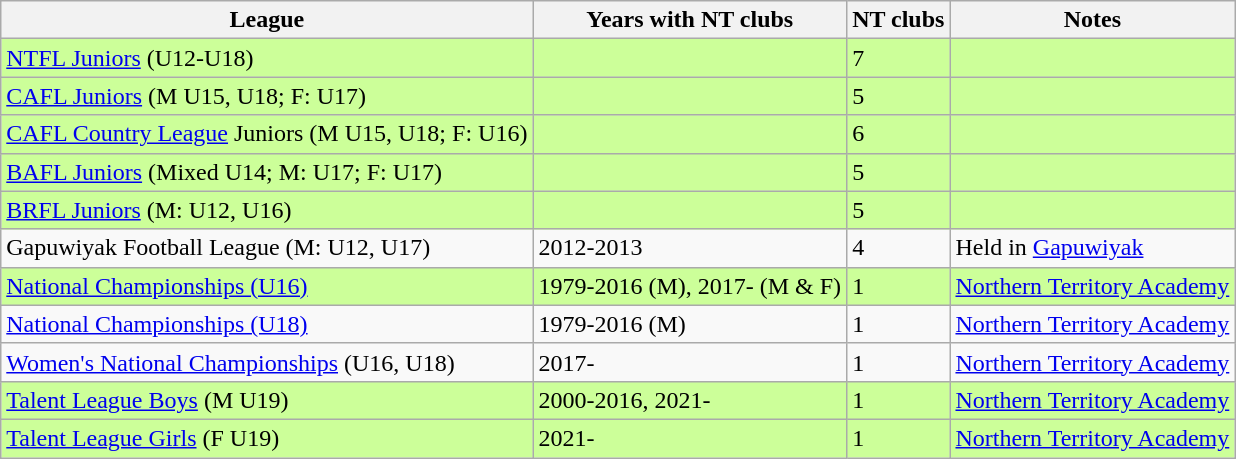<table class="wikitable sortable" style="font-size:100%">
<tr>
<th>League</th>
<th>Years with NT clubs</th>
<th>NT clubs</th>
<th>Notes</th>
</tr>
<tr bgcolor="#CCFF99">
<td><a href='#'>NTFL Juniors</a> (U12-U18)</td>
<td></td>
<td>7</td>
<td></td>
</tr>
<tr bgcolor="#CCFF99">
<td><a href='#'>CAFL Juniors</a> (M U15, U18; F: U17)</td>
<td></td>
<td>5</td>
<td></td>
</tr>
<tr bgcolor="#CCFF99">
<td><a href='#'>CAFL Country League</a> Juniors (M U15, U18; F: U16)</td>
<td></td>
<td>6</td>
<td></td>
</tr>
<tr bgcolor="#CCFF99">
<td><a href='#'>BAFL Juniors</a> (Mixed U14; M: U17; F: U17)</td>
<td></td>
<td>5</td>
<td></td>
</tr>
<tr bgcolor="#CCFF99">
<td><a href='#'>BRFL Juniors</a> (M: U12, U16)</td>
<td></td>
<td>5</td>
<td></td>
</tr>
<tr>
<td>Gapuwiyak Football League (M: U12, U17)</td>
<td>2012-2013</td>
<td>4</td>
<td>Held in <a href='#'>Gapuwiyak</a></td>
</tr>
<tr bgcolor="#CCFF99">
<td><a href='#'>National Championships (U16)</a></td>
<td>1979-2016 (M), 2017- (M & F)</td>
<td>1</td>
<td><a href='#'>Northern Territory Academy</a></td>
</tr>
<tr>
<td><a href='#'>National Championships (U18)</a></td>
<td>1979-2016 (M)</td>
<td>1</td>
<td><a href='#'>Northern Territory Academy</a></td>
</tr>
<tr>
<td><a href='#'>Women's National Championships</a> (U16, U18)</td>
<td>2017-</td>
<td>1</td>
<td><a href='#'>Northern Territory Academy</a></td>
</tr>
<tr bgcolor="#CCFF99">
<td><a href='#'>Talent League Boys</a> (M U19)</td>
<td>2000-2016, 2021-</td>
<td>1</td>
<td><a href='#'>Northern Territory Academy</a></td>
</tr>
<tr bgcolor="#CCFF99">
<td><a href='#'>Talent League Girls</a> (F U19)</td>
<td>2021-</td>
<td>1</td>
<td><a href='#'>Northern Territory Academy</a></td>
</tr>
</table>
